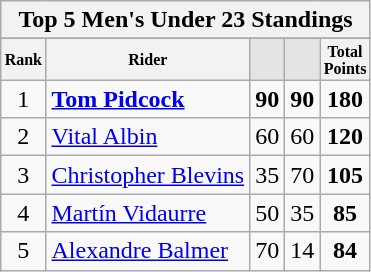<table class="wikitable sortable">
<tr>
<th colspan=27 align="center"><strong>Top 5 Men's Under 23 Standings</strong></th>
</tr>
<tr>
</tr>
<tr style="font-size:8pt;font-weight:bold">
<th align="center">Rank</th>
<th align="center">Rider</th>
<th class=unsortable style="background:#E5E4E2;"><small></small></th>
<th class=unsortable style="background:#E5E4E2;"><small></small></th>
<th align="center">Total<br>Points</th>
</tr>
<tr>
<td align=center>1</td>
<td> <strong><a href='#'>Tom Pidcock</a></strong></td>
<td align=center><strong>90</strong></td>
<td align=center><strong>90</strong></td>
<td align=center><strong>180</strong></td>
</tr>
<tr>
<td align=center>2</td>
<td> <a href='#'>Vital Albin</a></td>
<td align=center>60</td>
<td align=center>60</td>
<td align=center><strong>120</strong></td>
</tr>
<tr>
<td align=center>3</td>
<td> <a href='#'>Christopher Blevins</a></td>
<td align=center>35</td>
<td align=center>70</td>
<td align=center><strong>105</strong></td>
</tr>
<tr>
<td align=center>4</td>
<td> <a href='#'>Martín Vidaurre</a></td>
<td align=center>50</td>
<td align=center>35</td>
<td align=center><strong>85</strong></td>
</tr>
<tr>
<td align=center>5</td>
<td> <a href='#'>Alexandre Balmer</a></td>
<td align=center>70</td>
<td align=center>14</td>
<td align=center><strong>84</strong></td>
</tr>
</table>
